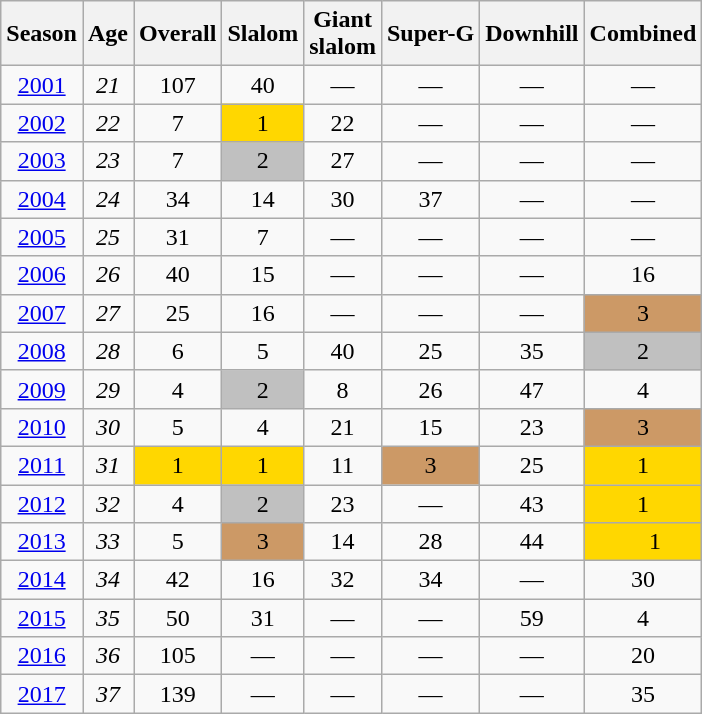<table class=wikitable style="text-align:center">
<tr>
<th>Season</th>
<th>Age</th>
<th>Overall</th>
<th>Slalom</th>
<th>Giant<br>slalom</th>
<th>Super-G</th>
<th>Downhill</th>
<th>Combined</th>
</tr>
<tr>
<td><a href='#'>2001</a></td>
<td><em>21</em></td>
<td>107</td>
<td>40</td>
<td>—</td>
<td>—</td>
<td>—</td>
<td>—</td>
</tr>
<tr>
<td><a href='#'>2002</a></td>
<td><em>22</em></td>
<td>7</td>
<td bgcolor="gold">1</td>
<td>22</td>
<td>—</td>
<td>—</td>
<td>—</td>
</tr>
<tr>
<td><a href='#'>2003</a></td>
<td><em>23</em></td>
<td>7</td>
<td bgcolor="silver">2</td>
<td>27</td>
<td>—</td>
<td>—</td>
<td>—</td>
</tr>
<tr>
<td><a href='#'>2004</a></td>
<td><em>24</em></td>
<td>34</td>
<td>14</td>
<td>30</td>
<td>37</td>
<td>—</td>
<td>—</td>
</tr>
<tr>
<td><a href='#'>2005</a></td>
<td><em>25</em></td>
<td>31</td>
<td>7</td>
<td>—</td>
<td>—</td>
<td>—</td>
<td>—</td>
</tr>
<tr>
<td><a href='#'>2006</a></td>
<td><em>26</em></td>
<td>40</td>
<td>15</td>
<td>—</td>
<td>—</td>
<td>—</td>
<td>16</td>
</tr>
<tr>
<td><a href='#'>2007</a></td>
<td><em>27</em></td>
<td>25</td>
<td>16</td>
<td>—</td>
<td>—</td>
<td>—</td>
<td bgcolor="cc9966">3</td>
</tr>
<tr>
<td><a href='#'>2008</a></td>
<td><em>28</em></td>
<td>6</td>
<td>5</td>
<td>40</td>
<td>25</td>
<td>35</td>
<td bgcolor="silver">2</td>
</tr>
<tr>
<td><a href='#'>2009</a></td>
<td><em>29</em></td>
<td>4</td>
<td bgcolor="silver">2</td>
<td>8</td>
<td>26</td>
<td>47</td>
<td>4</td>
</tr>
<tr>
<td><a href='#'>2010</a></td>
<td><em>30</em></td>
<td>5</td>
<td>4</td>
<td>21</td>
<td>15</td>
<td>23</td>
<td bgcolor="cc9966">3</td>
</tr>
<tr>
<td><a href='#'>2011</a></td>
<td><em>31</em></td>
<td bgcolor="gold">1</td>
<td bgcolor="gold">1</td>
<td>11</td>
<td bgcolor="cc9966">3</td>
<td>25</td>
<td bgcolor="gold">1</td>
</tr>
<tr>
<td><a href='#'>2012</a></td>
<td><em>32</em></td>
<td>4</td>
<td bgcolor="silver">2</td>
<td>23</td>
<td>—</td>
<td>43</td>
<td bgcolor="gold">1</td>
</tr>
<tr>
<td><a href='#'>2013</a></td>
<td><em>33</em></td>
<td>5</td>
<td bgcolor="cc9966">3</td>
<td>14</td>
<td>28</td>
<td>44</td>
<td bgcolor="gold">    1 <small></small></td>
</tr>
<tr>
<td><a href='#'>2014</a></td>
<td><em>34</em></td>
<td>42</td>
<td>16</td>
<td>32</td>
<td>34</td>
<td>—</td>
<td>30</td>
</tr>
<tr>
<td><a href='#'>2015</a></td>
<td><em>35</em></td>
<td>50</td>
<td>31</td>
<td>—</td>
<td>—</td>
<td>59</td>
<td>4</td>
</tr>
<tr>
<td><a href='#'>2016</a></td>
<td><em>36</em></td>
<td>105</td>
<td>—</td>
<td>—</td>
<td>—</td>
<td>—</td>
<td>20</td>
</tr>
<tr>
<td><a href='#'>2017</a></td>
<td><em>37</em></td>
<td>139</td>
<td>—</td>
<td>—</td>
<td>—</td>
<td>—</td>
<td>35</td>
</tr>
</table>
